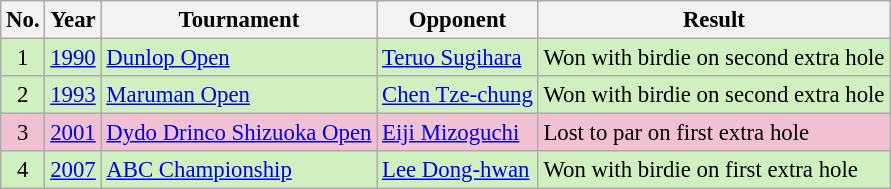<table class="wikitable" style="font-size:95%;">
<tr>
<th>No.</th>
<th>Year</th>
<th>Tournament</th>
<th>Opponent</th>
<th>Result</th>
</tr>
<tr style="background:#D0F0C0;">
<td align=center>1</td>
<td><a href='#'>1990</a></td>
<td><a href='#'>Dunlop Open</a></td>
<td> <a href='#'>Teruo Sugihara</a></td>
<td>Won with birdie on second extra hole</td>
</tr>
<tr style="background:#D0F0C0;">
<td align=center>2</td>
<td><a href='#'>1993</a></td>
<td><a href='#'>Maruman Open</a></td>
<td> <a href='#'>Chen Tze-chung</a></td>
<td>Won with birdie on second extra hole</td>
</tr>
<tr style="background:#F2C1D1;">
<td align=center>3</td>
<td><a href='#'>2001</a></td>
<td><a href='#'>Dydo Drinco Shizuoka Open</a></td>
<td> <a href='#'>Eiji Mizoguchi</a></td>
<td>Lost to par on first extra hole</td>
</tr>
<tr style="background:#D0F0C0;">
<td align=center>4</td>
<td><a href='#'>2007</a></td>
<td><a href='#'>ABC Championship</a></td>
<td> <a href='#'>Lee Dong-hwan</a></td>
<td>Won with birdie on first extra hole</td>
</tr>
</table>
